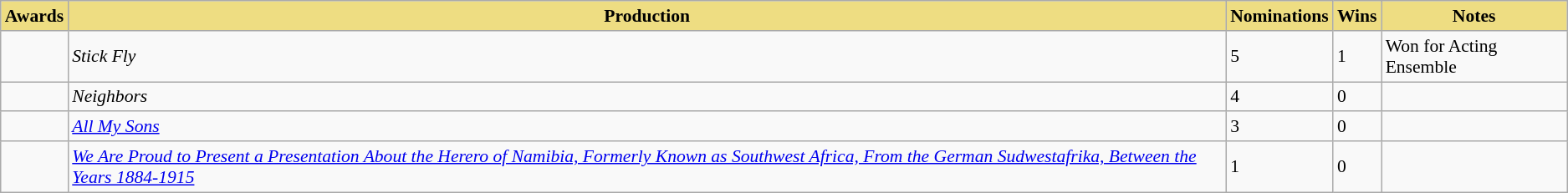<table class="sortable wikitable" style="font-size:90%;">
<tr>
<th style="background:#EEDD82;">Awards</th>
<th style="background:#EEDD82;">Production</th>
<th style="background:#EEDD82;">Nominations</th>
<th style="background:#EEDD82;">Wins</th>
<th style="background:#EEDD82;" class="unsortable">Notes</th>
</tr>
<tr>
<td></td>
<td><em>Stick Fly</em></td>
<td>5</td>
<td>1</td>
<td>Won for Acting Ensemble</td>
</tr>
<tr>
<td></td>
<td><em>Neighbors</em></td>
<td>4</td>
<td>0</td>
<td></td>
</tr>
<tr>
<td></td>
<td><em><a href='#'>All My Sons</a></em></td>
<td>3</td>
<td>0</td>
<td></td>
</tr>
<tr>
<td></td>
<td><em><a href='#'>We Are Proud to Present a Presentation About the Herero of Namibia, Formerly Known as Southwest Africa, From the German Sudwestafrika, Between the Years 1884-1915</a></em></td>
<td>1</td>
<td>0</td>
<td></td>
</tr>
</table>
